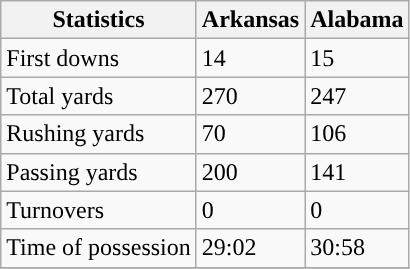<table class="wikitable" style="float: left;">
<tr>
<th>Statistics</th>
<th style=>Arkansas</th>
<th>Alabama</th>
</tr>
<tr>
<td>First downs</td>
<td>14</td>
<td>15</td>
</tr>
<tr>
<td>Total yards</td>
<td>270</td>
<td>247</td>
</tr>
<tr>
<td>Rushing yards</td>
<td>70</td>
<td>106</td>
</tr>
<tr>
<td>Passing yards</td>
<td>200</td>
<td>141</td>
</tr>
<tr>
<td>Turnovers</td>
<td>0</td>
<td>0</td>
</tr>
<tr>
<td>Time of possession</td>
<td>29:02</td>
<td>30:58</td>
</tr>
<tr>
</tr>
</table>
